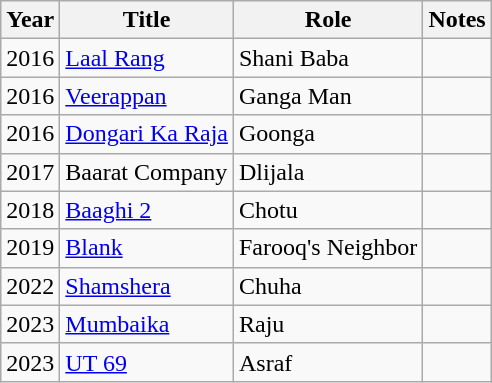<table class="wikitable">
<tr>
<th>Year</th>
<th>Title</th>
<th>Role</th>
<th>Notes</th>
</tr>
<tr>
<td>2016</td>
<td><a href='#'>Laal Rang</a></td>
<td>Shani Baba</td>
<td></td>
</tr>
<tr>
<td>2016</td>
<td><a href='#'>Veerappan</a></td>
<td>Ganga Man</td>
<td></td>
</tr>
<tr>
<td>2016</td>
<td><a href='#'>Dongari Ka Raja</a></td>
<td>Goonga</td>
<td></td>
</tr>
<tr>
<td>2017</td>
<td>Baarat Company</td>
<td>Dlijala</td>
<td></td>
</tr>
<tr>
<td>2018</td>
<td><a href='#'>Baaghi 2</a></td>
<td>Chotu</td>
<td></td>
</tr>
<tr>
<td>2019</td>
<td><a href='#'>Blank</a></td>
<td>Farooq's Neighbor</td>
<td></td>
</tr>
<tr>
<td>2022</td>
<td><a href='#'>Shamshera</a></td>
<td>Chuha</td>
<td></td>
</tr>
<tr>
<td>2023</td>
<td><a href='#'>Mumbaika</a></td>
<td>Raju</td>
<td></td>
</tr>
<tr>
<td>2023</td>
<td><a href='#'>UT 69</a></td>
<td>Asraf</td>
<td></td>
</tr>
</table>
